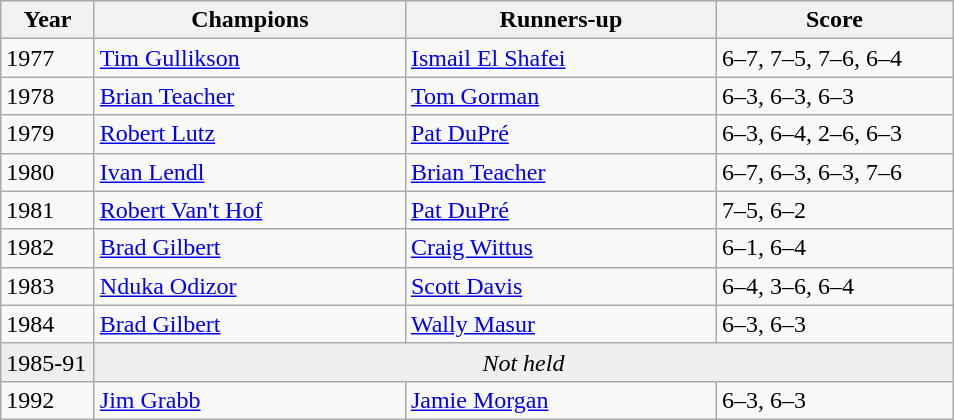<table class="wikitable">
<tr>
<th style="width:55px">Year</th>
<th style="width:200px">Champions</th>
<th style="width:200px">Runners-up</th>
<th style="width:150px" class="unsortable">Score</th>
</tr>
<tr>
<td>1977</td>
<td> <a href='#'>Tim Gullikson</a></td>
<td> <a href='#'>Ismail El Shafei</a></td>
<td>6–7, 7–5, 7–6, 6–4</td>
</tr>
<tr>
<td>1978</td>
<td> <a href='#'>Brian Teacher</a></td>
<td> <a href='#'>Tom Gorman</a></td>
<td>6–3, 6–3, 6–3</td>
</tr>
<tr>
<td>1979</td>
<td> <a href='#'>Robert Lutz</a></td>
<td> <a href='#'>Pat DuPré</a></td>
<td>6–3, 6–4, 2–6, 6–3</td>
</tr>
<tr>
<td>1980</td>
<td> <a href='#'>Ivan Lendl</a></td>
<td> <a href='#'>Brian Teacher</a></td>
<td>6–7, 6–3, 6–3, 7–6</td>
</tr>
<tr>
<td>1981</td>
<td> <a href='#'>Robert Van't Hof</a></td>
<td> <a href='#'>Pat DuPré</a></td>
<td>7–5, 6–2</td>
</tr>
<tr>
<td>1982</td>
<td> <a href='#'>Brad Gilbert</a></td>
<td> <a href='#'>Craig Wittus</a></td>
<td>6–1, 6–4</td>
</tr>
<tr>
<td>1983</td>
<td> <a href='#'>Nduka Odizor</a></td>
<td> <a href='#'>Scott Davis</a></td>
<td>6–4, 3–6, 6–4</td>
</tr>
<tr>
<td>1984</td>
<td> <a href='#'>Brad Gilbert</a></td>
<td> <a href='#'>Wally Masur</a></td>
<td>6–3, 6–3</td>
</tr>
<tr>
<td style="background:#efefef">1985-91</td>
<td colspan=3 align=center style="background:#efefef"><em>Not held</em></td>
</tr>
<tr>
<td>1992</td>
<td> <a href='#'>Jim Grabb</a></td>
<td> <a href='#'>Jamie Morgan</a></td>
<td>6–3, 6–3</td>
</tr>
</table>
